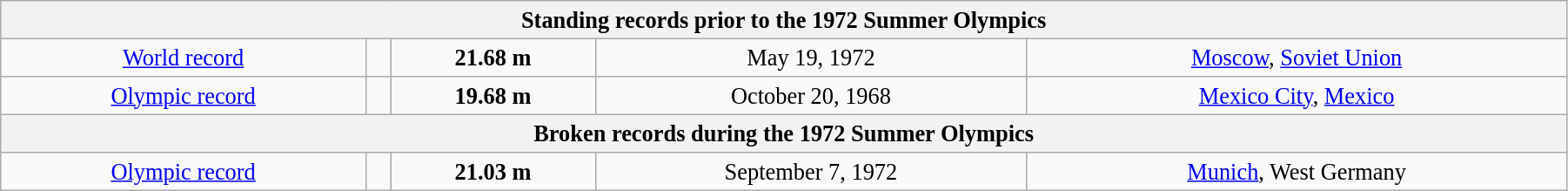<table class="wikitable" style=" text-align:center; font-size:110%"; width="95%">
<tr>
<th colspan="5">Standing records prior to the 1972 Summer Olympics</th>
</tr>
<tr>
<td><a href='#'>World record</a></td>
<td></td>
<td><strong>21.68 m</strong></td>
<td>May 19, 1972</td>
<td> <a href='#'>Moscow</a>, <a href='#'>Soviet Union</a></td>
</tr>
<tr>
<td><a href='#'>Olympic record</a></td>
<td></td>
<td><strong>19.68 m</strong></td>
<td>October 20, 1968</td>
<td> <a href='#'>Mexico City</a>, <a href='#'>Mexico</a></td>
</tr>
<tr>
<th colspan="5">Broken records during the 1972 Summer Olympics</th>
</tr>
<tr>
<td><a href='#'>Olympic record</a></td>
<td></td>
<td><strong>21.03 m</strong></td>
<td>September 7, 1972</td>
<td> <a href='#'>Munich</a>, West Germany</td>
</tr>
</table>
